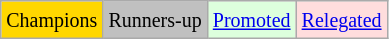<table class="wikitable">
<tr>
<td bgcolor="gold"><small>Champions</small></td>
<td bgcolor="silver"><small>Runners-up</small></td>
<td bgcolor="#ddffdd"><small><a href='#'>Promoted</a></small></td>
<td bgcolor="#ffdddd"><small><a href='#'>Relegated</a></small></td>
</tr>
</table>
